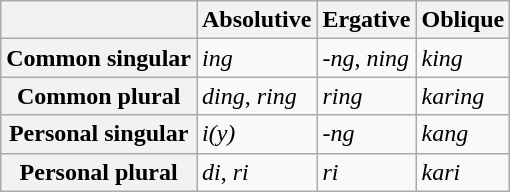<table class="wikitable">
<tr>
<th> </th>
<th>Absolutive</th>
<th>Ergative</th>
<th>Oblique</th>
</tr>
<tr>
<th>Common singular</th>
<td><em>ing</em></td>
<td><em>-ng</em>, <em>ning</em></td>
<td><em>king</em></td>
</tr>
<tr>
<th>Common plural</th>
<td><em>ding</em>, <em>ring</em></td>
<td><em>ring</em></td>
<td><em>karing</em></td>
</tr>
<tr>
<th>Personal singular</th>
<td><em>i(y)</em></td>
<td><em>-ng</em></td>
<td><em>kang</em></td>
</tr>
<tr>
<th>Personal plural</th>
<td><em>di</em>, <em>ri</em></td>
<td><em>ri</em></td>
<td><em>kari</em></td>
</tr>
</table>
